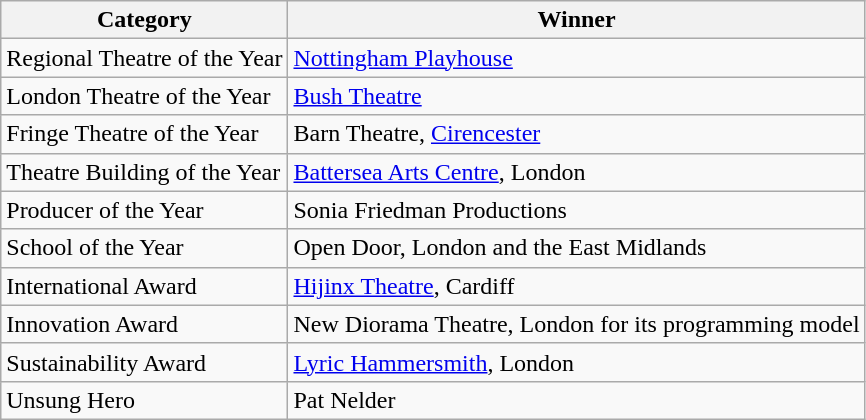<table class="wikitable">
<tr>
<th>Category</th>
<th>Winner</th>
</tr>
<tr>
<td>Regional Theatre of the Year</td>
<td><a href='#'>Nottingham Playhouse</a></td>
</tr>
<tr>
<td>London Theatre of the Year</td>
<td><a href='#'>Bush Theatre</a></td>
</tr>
<tr>
<td>Fringe Theatre of the Year</td>
<td>Barn Theatre, <a href='#'>Cirencester</a></td>
</tr>
<tr>
<td>Theatre Building of the Year</td>
<td><a href='#'>Battersea Arts Centre</a>, London</td>
</tr>
<tr>
<td>Producer of the Year</td>
<td>Sonia Friedman Productions</td>
</tr>
<tr>
<td>School of the Year</td>
<td>Open Door, London and the East Midlands</td>
</tr>
<tr>
<td>International Award</td>
<td><a href='#'>Hijinx Theatre</a>, Cardiff</td>
</tr>
<tr>
<td>Innovation Award</td>
<td>New Diorama Theatre, London for its programming model</td>
</tr>
<tr>
<td>Sustainability Award</td>
<td><a href='#'>Lyric Hammersmith</a>, London</td>
</tr>
<tr>
<td>Unsung Hero</td>
<td>Pat Nelder</td>
</tr>
</table>
